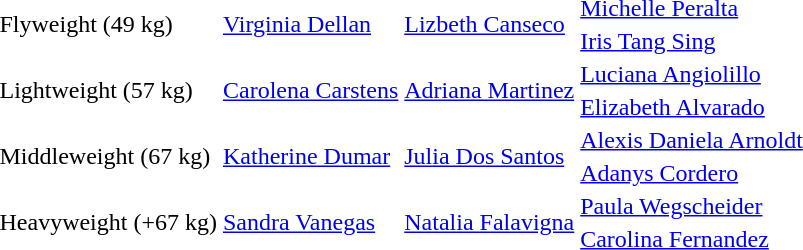<table>
<tr>
<td rowspan=2>Flyweight (49 kg)</td>
<td rowspan=2><a href='#'>Virginia Dellan</a><br></td>
<td rowspan=2><a href='#'>Lizbeth Canseco</a><br></td>
<td><a href='#'>Michelle Peralta</a><br></td>
</tr>
<tr>
<td><a href='#'>Iris Tang Sing</a><br></td>
</tr>
<tr>
<td rowspan=2>Lightweight (57 kg)</td>
<td rowspan=2><a href='#'>Carolena Carstens</a><br></td>
<td rowspan=2><a href='#'>Adriana Martinez</a><br></td>
<td><a href='#'>Luciana Angiolillo</a><br></td>
</tr>
<tr>
<td><a href='#'>Elizabeth Alvarado</a><br></td>
</tr>
<tr>
<td rowspan=2>Middleweight (67 kg)</td>
<td rowspan=2><a href='#'>Katherine Dumar</a><br></td>
<td rowspan=2><a href='#'>Julia Dos Santos</a><br></td>
<td><a href='#'>Alexis Daniela Arnoldt</a><br></td>
</tr>
<tr>
<td><a href='#'>Adanys Cordero</a><br></td>
</tr>
<tr>
<td rowspan=2>Heavyweight (+67 kg)</td>
<td rowspan=2><a href='#'>Sandra Vanegas</a><br></td>
<td rowspan=2><a href='#'>Natalia Falavigna</a><br></td>
<td><a href='#'>Paula Wegscheider</a><br></td>
</tr>
<tr>
<td><a href='#'>Carolina Fernandez</a><br></td>
</tr>
</table>
